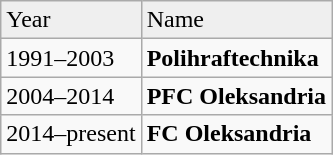<table class="wikitable">
<tr style="background:#efefef;">
<td>Year</td>
<td>Name</td>
</tr>
<tr>
<td>1991–2003</td>
<td><strong>Polihraftechnika</strong></td>
</tr>
<tr>
<td>2004–2014</td>
<td><strong>PFC Oleksandria</strong></td>
</tr>
<tr>
<td>2014–present</td>
<td><strong>FC Oleksandria</strong></td>
</tr>
</table>
